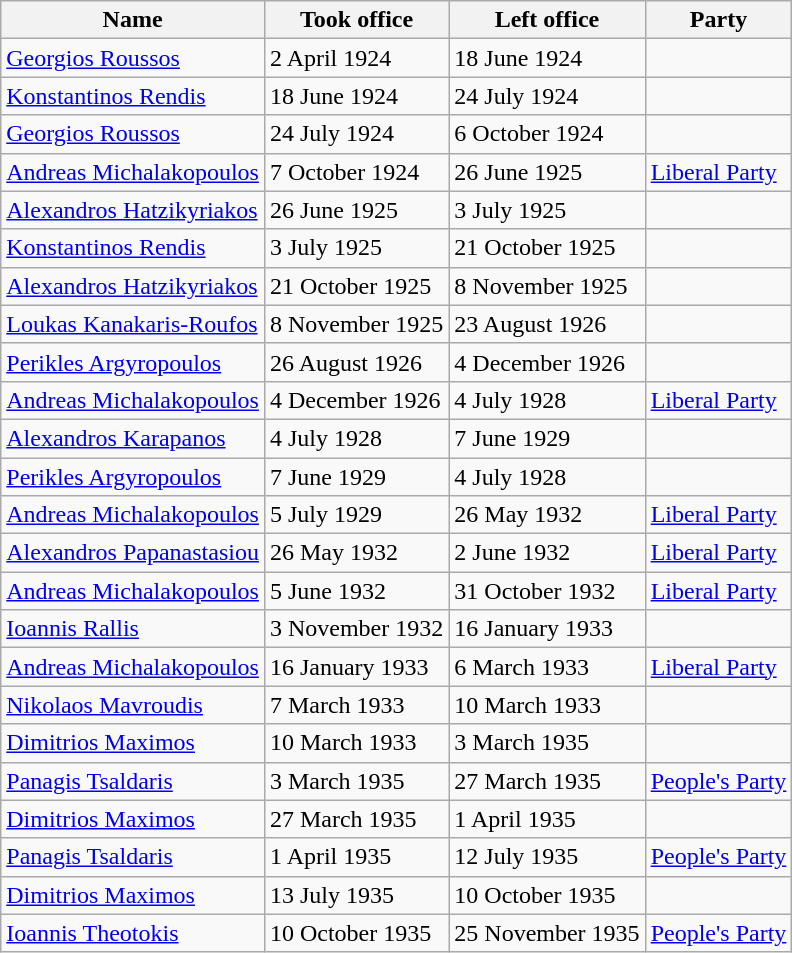<table class="wikitable">
<tr>
<th>Name</th>
<th>Took office</th>
<th>Left office</th>
<th>Party</th>
</tr>
<tr>
<td><a href='#'>Georgios Roussos</a></td>
<td>2 April 1924</td>
<td>18 June 1924</td>
<td></td>
</tr>
<tr>
<td><a href='#'>Konstantinos Rendis</a></td>
<td>18 June 1924</td>
<td>24 July 1924</td>
<td></td>
</tr>
<tr>
<td><a href='#'>Georgios Roussos</a></td>
<td>24 July 1924</td>
<td>6 October 1924</td>
<td></td>
</tr>
<tr>
<td><a href='#'>Andreas Michalakopoulos</a></td>
<td>7 October 1924</td>
<td>26 June 1925</td>
<td><a href='#'>Liberal Party</a></td>
</tr>
<tr>
<td><a href='#'>Alexandros Hatzikyriakos</a></td>
<td>26 June 1925</td>
<td>3 July 1925</td>
<td></td>
</tr>
<tr>
<td><a href='#'>Konstantinos Rendis</a></td>
<td>3 July 1925</td>
<td>21 October 1925</td>
<td></td>
</tr>
<tr>
<td><a href='#'>Alexandros Hatzikyriakos</a></td>
<td>21 October 1925</td>
<td>8 November 1925</td>
<td></td>
</tr>
<tr>
<td><a href='#'>Loukas Kanakaris-Roufos</a></td>
<td>8 November 1925</td>
<td>23 August 1926</td>
<td></td>
</tr>
<tr>
<td><a href='#'>Perikles Argyropoulos</a></td>
<td>26 August 1926</td>
<td>4 December 1926</td>
<td></td>
</tr>
<tr>
<td><a href='#'>Andreas Michalakopoulos</a></td>
<td>4 December 1926</td>
<td>4 July 1928</td>
<td><a href='#'>Liberal Party</a></td>
</tr>
<tr>
<td><a href='#'>Alexandros Karapanos</a></td>
<td>4 July 1928</td>
<td>7 June 1929</td>
<td></td>
</tr>
<tr>
<td><a href='#'>Perikles Argyropoulos</a></td>
<td>7 June 1929</td>
<td>4 July 1928</td>
<td></td>
</tr>
<tr>
<td><a href='#'>Andreas Michalakopoulos</a></td>
<td>5 July 1929</td>
<td>26 May 1932</td>
<td><a href='#'>Liberal Party</a></td>
</tr>
<tr>
<td><a href='#'>Alexandros Papanastasiou</a></td>
<td>26 May 1932</td>
<td>2 June 1932</td>
<td><a href='#'>Liberal Party</a></td>
</tr>
<tr>
<td><a href='#'>Andreas Michalakopoulos</a></td>
<td>5 June 1932</td>
<td>31 October 1932</td>
<td><a href='#'>Liberal Party</a></td>
</tr>
<tr>
<td><a href='#'>Ioannis Rallis</a></td>
<td>3 November 1932</td>
<td>16 January 1933</td>
<td></td>
</tr>
<tr>
<td><a href='#'>Andreas Michalakopoulos</a></td>
<td>16 January 1933</td>
<td>6 March 1933</td>
<td><a href='#'>Liberal Party</a></td>
</tr>
<tr>
<td><a href='#'>Nikolaos Mavroudis</a></td>
<td>7 March 1933</td>
<td>10 March 1933</td>
<td></td>
</tr>
<tr>
<td><a href='#'>Dimitrios Maximos</a></td>
<td>10 March 1933</td>
<td>3 March 1935</td>
<td></td>
</tr>
<tr>
<td><a href='#'>Panagis Tsaldaris</a></td>
<td>3 March 1935</td>
<td>27 March 1935</td>
<td><a href='#'>People's Party</a></td>
</tr>
<tr>
<td><a href='#'>Dimitrios Maximos</a></td>
<td>27 March 1935</td>
<td>1 April 1935</td>
<td></td>
</tr>
<tr>
<td><a href='#'>Panagis Tsaldaris</a></td>
<td>1 April 1935</td>
<td>12 July 1935</td>
<td><a href='#'>People's Party</a></td>
</tr>
<tr>
<td><a href='#'>Dimitrios Maximos</a></td>
<td>13 July 1935</td>
<td>10 October 1935</td>
<td></td>
</tr>
<tr>
<td><a href='#'>Ioannis Theotokis</a></td>
<td>10 October 1935</td>
<td>25 November 1935</td>
<td><a href='#'>People's Party</a></td>
</tr>
</table>
